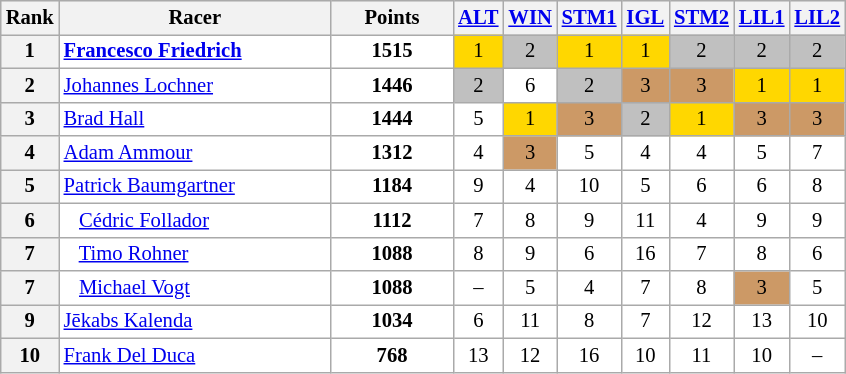<table class="wikitable plainrowheaders" style="text-align:center; background:#fff; font-size:86%; line-height:16px; border:grey solid 1px; border-collapse:collapse;">
<tr style="background-color:#E4E4E4">
<th scope="col">Rank</th>
<th scope="col" style="width:175px">Racer</th>
<th scope="col" style="width:75px;">Points</th>
<th scope="col"> <a href='#'>ALT</a></th>
<th scope="col"> <a href='#'>WIN</a></th>
<th scope="col"> <a href='#'>STM1</a></th>
<th scope="col"> <a href='#'>IGL</a></th>
<th scope="col"> <a href='#'>STM2</a></th>
<th scope="col"> <a href='#'>LIL1</a></th>
<th scope="col"> <a href='#'>LIL2</a></th>
</tr>
<tr>
<th>1</th>
<td style="text-align:left"><strong> <a href='#'>Francesco Friedrich</a></strong></td>
<td><strong>1515</strong></td>
<td style="background:gold">1</td>
<td style="background:silver">2</td>
<td style="background:gold">1</td>
<td style="background:gold">1</td>
<td style="background:silver">2</td>
<td style="background:silver">2</td>
<td style="background:silver">2</td>
</tr>
<tr>
<th>2</th>
<td style="text-align:left"> <a href='#'>Johannes Lochner</a></td>
<td><strong>1446</strong></td>
<td style="background:silver">2</td>
<td>6</td>
<td style="background:silver">2</td>
<td style="background:#c96">3</td>
<td style="background:#c96">3</td>
<td style="background:gold">1</td>
<td style="background:gold">1</td>
</tr>
<tr>
<th>3</th>
<td style="text-align:left"> <a href='#'>Brad Hall</a></td>
<td><strong>1444</strong></td>
<td>5</td>
<td style="background:gold">1</td>
<td style="background:#c96">3</td>
<td style="background:silver">2</td>
<td style="background:gold">1</td>
<td style="background:#c96">3</td>
<td style="background:#c96">3</td>
</tr>
<tr>
<th>4</th>
<td style="text-align:left"> <a href='#'>Adam Ammour</a></td>
<td><strong>1312</strong></td>
<td>4</td>
<td style="background:#c96">3</td>
<td>5</td>
<td>4</td>
<td>4</td>
<td>5</td>
<td>7</td>
</tr>
<tr>
<th>5</th>
<td style="text-align:left"> <a href='#'>Patrick Baumgartner</a></td>
<td><strong>1184</strong></td>
<td>9</td>
<td>4</td>
<td>10</td>
<td>5</td>
<td>6</td>
<td>6</td>
<td>8</td>
</tr>
<tr>
<th>6</th>
<td style="text-align:left">   <a href='#'>Cédric Follador</a></td>
<td><strong>1112</strong></td>
<td>7</td>
<td>8</td>
<td>9</td>
<td>11</td>
<td>4</td>
<td>9</td>
<td>9</td>
</tr>
<tr>
<th>7</th>
<td style="text-align:left">   <a href='#'>Timo Rohner</a></td>
<td><strong>1088</strong></td>
<td>8</td>
<td>9</td>
<td>6</td>
<td>16</td>
<td>7</td>
<td>8</td>
<td>6</td>
</tr>
<tr>
<th>7</th>
<td style="text-align:left">   <a href='#'>Michael Vogt</a></td>
<td><strong>1088</strong></td>
<td>–</td>
<td>5</td>
<td>4</td>
<td>7</td>
<td>8</td>
<td style="background:#c96">3</td>
<td>5</td>
</tr>
<tr>
<th>9</th>
<td style="text-align:left"> <a href='#'>Jēkabs Kalenda</a></td>
<td><strong>1034</strong></td>
<td>6</td>
<td>11</td>
<td>8</td>
<td>7</td>
<td>12</td>
<td>13</td>
<td>10</td>
</tr>
<tr>
<th>10</th>
<td style="text-align:left"> <a href='#'>Frank Del Duca</a></td>
<td><strong>768</strong></td>
<td>13</td>
<td>12</td>
<td>16</td>
<td>10</td>
<td>11</td>
<td>10</td>
<td>–</td>
</tr>
</table>
